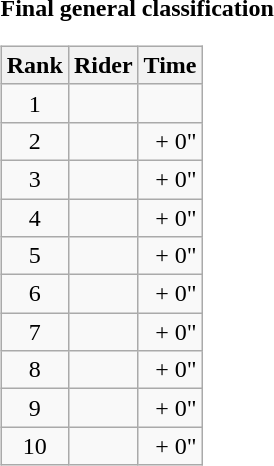<table>
<tr>
<td><strong>Final general classification</strong><br><table class="wikitable">
<tr>
<th scope="col">Rank</th>
<th scope="col">Rider</th>
<th scope="col">Time</th>
</tr>
<tr>
<td style="text-align:center;">1</td>
<td></td>
<td style="text-align:right;"></td>
</tr>
<tr>
<td style="text-align:center;">2</td>
<td></td>
<td style="text-align:right;">+ 0"</td>
</tr>
<tr>
<td style="text-align:center;">3</td>
<td></td>
<td style="text-align:right;">+ 0"</td>
</tr>
<tr>
<td style="text-align:center;">4</td>
<td></td>
<td style="text-align:right;">+ 0"</td>
</tr>
<tr>
<td style="text-align:center;">5</td>
<td></td>
<td style="text-align:right;">+ 0"</td>
</tr>
<tr>
<td style="text-align:center;">6</td>
<td></td>
<td style="text-align:right;">+ 0"</td>
</tr>
<tr>
<td style="text-align:center;">7</td>
<td></td>
<td style="text-align:right;">+ 0"</td>
</tr>
<tr>
<td style="text-align:center;">8</td>
<td></td>
<td style="text-align:right;">+ 0"</td>
</tr>
<tr>
<td style="text-align:center;">9</td>
<td></td>
<td style="text-align:right;">+ 0"</td>
</tr>
<tr>
<td style="text-align:center;">10</td>
<td></td>
<td style="text-align:right;">+ 0"</td>
</tr>
</table>
</td>
</tr>
</table>
